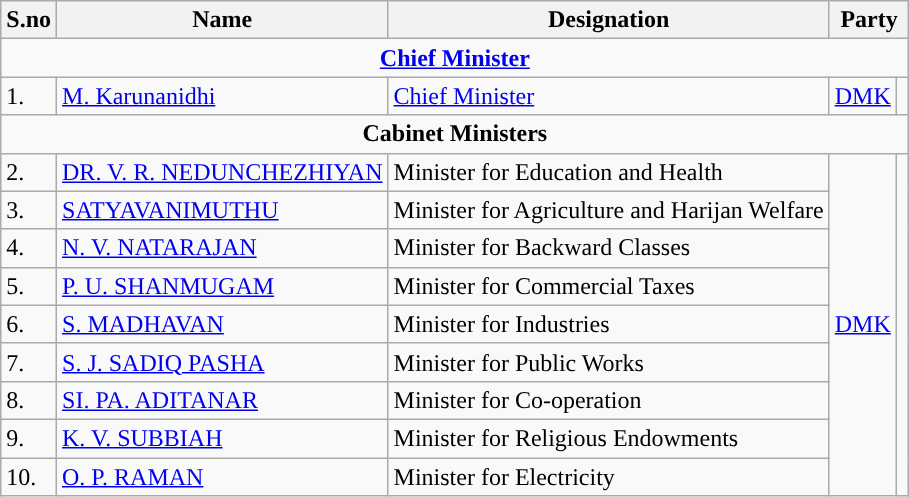<table class="wikitable">
<tr>
<th>S.no</th>
<th>Name</th>
<th>Designation</th>
<th colspan="2" scope="col">Party</th>
</tr>
<tr>
<td colspan="5" style="text-align: center;"><strong><a href='#'>Chief Minister</a></strong></td>
</tr>
<tr>
<td>1.</td>
<td><a href='#'>M. Karunanidhi</a></td>
<td><a href='#'>Chief Minister</a></td>
<td><a href='#'>DMK</a></td>
<td width="1px" style="background-color: "></td>
</tr>
<tr>
<td colspan="5" style="text-align: center;"><strong>Cabinet Ministers</strong></td>
</tr>
<tr>
<td>2.</td>
<td><a href='#'>DR. V. R. NEDUNCHEZHIYAN</a></td>
<td>Minister for Education and Health</td>
<td rowspan="32"><a href='#'>DMK</a></td>
<td rowspan="32" width="1px" style="background-color: "></td>
</tr>
<tr>
<td>3.</td>
<td><a href='#'>SATYAVANIMUTHU</a></td>
<td>Minister for Agriculture and Harijan Welfare</td>
</tr>
<tr>
<td>4.</td>
<td><a href='#'>N. V. NATARAJAN</a></td>
<td>Minister for Backward Classes</td>
</tr>
<tr>
<td>5.</td>
<td><a href='#'>P. U. SHANMUGAM</a></td>
<td>Minister for Commercial Taxes</td>
</tr>
<tr>
<td>6.</td>
<td><a href='#'>S. MADHAVAN</a></td>
<td>Minister for Industries</td>
</tr>
<tr>
<td>7.</td>
<td><a href='#'>S. J. SADIQ PASHA</a></td>
<td>Minister for Public Works</td>
</tr>
<tr>
<td>8.</td>
<td><a href='#'>SI. PA. ADITANAR</a></td>
<td>Minister for Co-operation</td>
</tr>
<tr>
<td>9.</td>
<td><a href='#'>K. V. SUBBIAH</a></td>
<td>Minister for Religious Endowments</td>
</tr>
<tr>
<td>10.</td>
<td><a href='#'>O. P. RAMAN</a></td>
<td>Minister for Electricity</td>
</tr>
</table>
